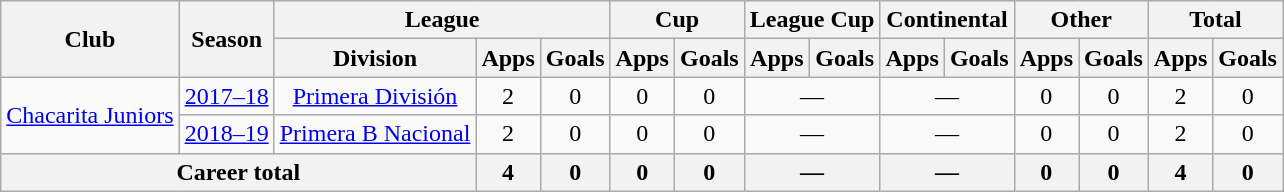<table class="wikitable" style="text-align:center">
<tr>
<th rowspan="2">Club</th>
<th rowspan="2">Season</th>
<th colspan="3">League</th>
<th colspan="2">Cup</th>
<th colspan="2">League Cup</th>
<th colspan="2">Continental</th>
<th colspan="2">Other</th>
<th colspan="2">Total</th>
</tr>
<tr>
<th>Division</th>
<th>Apps</th>
<th>Goals</th>
<th>Apps</th>
<th>Goals</th>
<th>Apps</th>
<th>Goals</th>
<th>Apps</th>
<th>Goals</th>
<th>Apps</th>
<th>Goals</th>
<th>Apps</th>
<th>Goals</th>
</tr>
<tr>
<td rowspan="2"><a href='#'>Chacarita Juniors</a></td>
<td><a href='#'>2017–18</a></td>
<td rowspan="1"><a href='#'>Primera División</a></td>
<td>2</td>
<td>0</td>
<td>0</td>
<td>0</td>
<td colspan="2">—</td>
<td colspan="2">—</td>
<td>0</td>
<td>0</td>
<td>2</td>
<td>0</td>
</tr>
<tr>
<td><a href='#'>2018–19</a></td>
<td rowspan="1"><a href='#'>Primera B Nacional</a></td>
<td>2</td>
<td>0</td>
<td>0</td>
<td>0</td>
<td colspan="2">—</td>
<td colspan="2">—</td>
<td>0</td>
<td>0</td>
<td>2</td>
<td>0</td>
</tr>
<tr>
<th colspan="3">Career total</th>
<th>4</th>
<th>0</th>
<th>0</th>
<th>0</th>
<th colspan="2">—</th>
<th colspan="2">—</th>
<th>0</th>
<th>0</th>
<th>4</th>
<th>0</th>
</tr>
</table>
